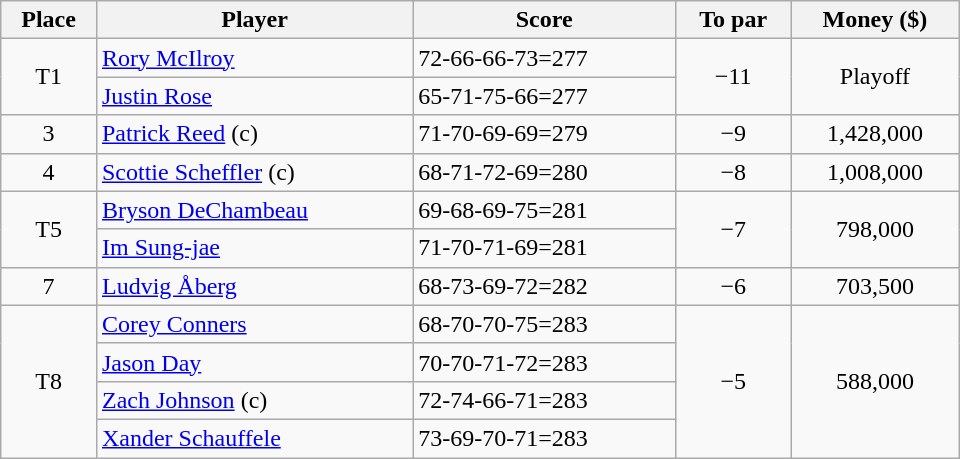<table class="wikitable" style="width:40em;margin-bottom:0;">
<tr>
<th>Place</th>
<th>Player</th>
<th>Score</th>
<th>To par</th>
<th>Money ($)</th>
</tr>
<tr>
<td rowspan=2 align=center>T1</td>
<td> <a href='#'>Rory McIlroy</a></td>
<td>72-66-66-73=277</td>
<td rowspan=2 align=center>−11</td>
<td rowspan=2 align=center>Playoff</td>
</tr>
<tr>
<td> <a href='#'>Justin Rose</a></td>
<td>65-71-75-66=277</td>
</tr>
<tr>
<td align=center>3</td>
<td> <a href='#'>Patrick Reed</a> (c)</td>
<td>71-70-69-69=279</td>
<td align=center>−9</td>
<td align=center>1,428,000</td>
</tr>
<tr>
<td align=center>4</td>
<td> <a href='#'>Scottie Scheffler</a> (c)</td>
<td>68-71-72-69=280</td>
<td align=center>−8</td>
<td align=center>1,008,000</td>
</tr>
<tr>
<td rowspan=2 align=center>T5</td>
<td> <a href='#'>Bryson DeChambeau</a></td>
<td>69-68-69-75=281</td>
<td rowspan=2 align=center>−7</td>
<td rowspan=2 align=center>798,000</td>
</tr>
<tr>
<td> <a href='#'>Im Sung-jae</a></td>
<td>71-70-71-69=281</td>
</tr>
<tr>
<td align=center>7</td>
<td> <a href='#'>Ludvig Åberg</a></td>
<td>68-73-69-72=282</td>
<td align=center>−6</td>
<td align=center>703,500</td>
</tr>
<tr>
<td rowspan=4 align=center>T8</td>
<td> <a href='#'>Corey Conners</a></td>
<td>68-70-70-75=283</td>
<td rowspan=4 align=center>−5</td>
<td rowspan=4 align=center>588,000</td>
</tr>
<tr>
<td> <a href='#'>Jason Day</a></td>
<td>70-70-71-72=283</td>
</tr>
<tr>
<td> <a href='#'>Zach Johnson</a> (c)</td>
<td>72-74-66-71=283</td>
</tr>
<tr>
<td> <a href='#'>Xander Schauffele</a></td>
<td>73-69-70-71=283</td>
</tr>
</table>
